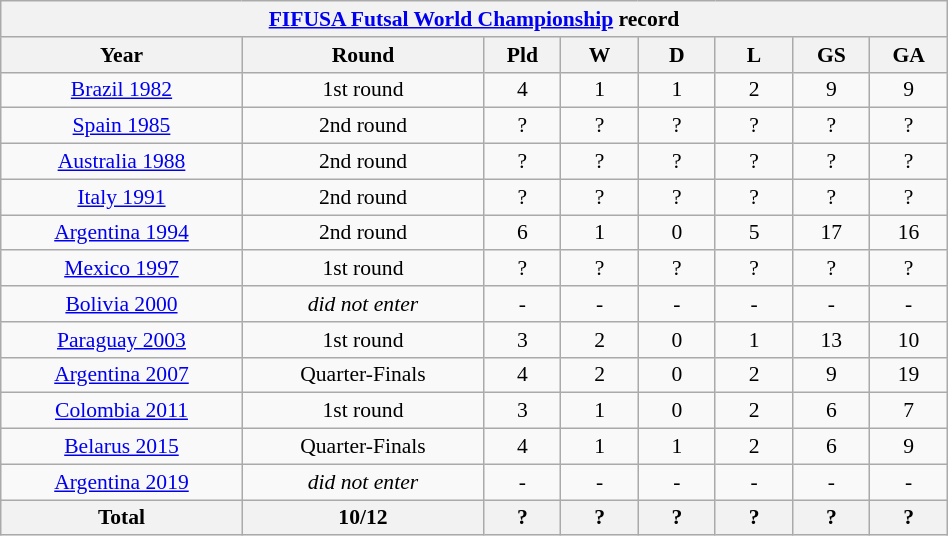<table class="wikitable" width=50% style="text-align: center;font-size:90%;">
<tr>
<th colspan=9><a href='#'>FIFUSA Futsal World Championship</a> record</th>
</tr>
<tr>
<th width=25%>Year</th>
<th width=25%>Round</th>
<th width=8%>Pld</th>
<th width=8%>W</th>
<th width=8%>D</th>
<th width=8%>L</th>
<th width=8%>GS</th>
<th width=8%>GA</th>
</tr>
<tr>
<td><a href='#'>Brazil 1982</a></td>
<td>1st round</td>
<td>4</td>
<td>1</td>
<td>1</td>
<td>2</td>
<td>9</td>
<td>9</td>
</tr>
<tr>
<td><a href='#'>Spain 1985</a></td>
<td>2nd round</td>
<td>?</td>
<td>?</td>
<td>?</td>
<td>?</td>
<td>?</td>
<td>?</td>
</tr>
<tr>
<td><a href='#'>Australia 1988</a></td>
<td>2nd round</td>
<td>?</td>
<td>?</td>
<td>?</td>
<td>?</td>
<td>?</td>
<td>?</td>
</tr>
<tr>
<td><a href='#'>Italy 1991</a></td>
<td>2nd round</td>
<td>?</td>
<td>?</td>
<td>?</td>
<td>?</td>
<td>?</td>
<td>?</td>
</tr>
<tr>
<td><a href='#'>Argentina 1994</a></td>
<td>2nd round</td>
<td>6</td>
<td>1</td>
<td>0</td>
<td>5</td>
<td>17</td>
<td>16</td>
</tr>
<tr>
<td><a href='#'>Mexico 1997</a></td>
<td>1st round</td>
<td>?</td>
<td>?</td>
<td>?</td>
<td>?</td>
<td>?</td>
<td>?</td>
</tr>
<tr>
<td><a href='#'>Bolivia 2000</a></td>
<td><em>did not enter</em></td>
<td>-</td>
<td>-</td>
<td>-</td>
<td>-</td>
<td>-</td>
<td>-</td>
</tr>
<tr>
<td><a href='#'>Paraguay 2003</a></td>
<td>1st round</td>
<td>3</td>
<td>2</td>
<td>0</td>
<td>1</td>
<td>13</td>
<td>10</td>
</tr>
<tr>
<td><a href='#'>Argentina 2007</a></td>
<td>Quarter-Finals</td>
<td>4</td>
<td>2</td>
<td>0</td>
<td>2</td>
<td>9</td>
<td>19</td>
</tr>
<tr>
<td><a href='#'>Colombia 2011</a></td>
<td>1st round</td>
<td>3</td>
<td>1</td>
<td>0</td>
<td>2</td>
<td>6</td>
<td>7</td>
</tr>
<tr>
<td><a href='#'>Belarus 2015</a></td>
<td>Quarter-Finals</td>
<td>4</td>
<td>1</td>
<td>1</td>
<td>2</td>
<td>6</td>
<td>9</td>
</tr>
<tr>
<td><a href='#'>Argentina 2019</a></td>
<td><em>did not enter</em></td>
<td>-</td>
<td>-</td>
<td>-</td>
<td>-</td>
<td>-</td>
<td>-</td>
</tr>
<tr>
<th><strong>Total</strong></th>
<th>10/12</th>
<th>?</th>
<th>?</th>
<th>?</th>
<th>?</th>
<th>?</th>
<th>?</th>
</tr>
</table>
